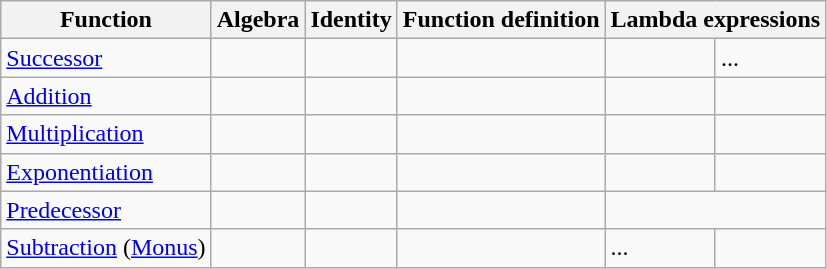<table class="wikitable">
<tr>
<th>Function</th>
<th>Algebra</th>
<th>Identity</th>
<th>Function definition</th>
<th colspan="2">Lambda expressions</th>
</tr>
<tr>
<td><a href='#'>Successor</a></td>
<td></td>
<td></td>
<td></td>
<td></td>
<td>...</td>
</tr>
<tr>
<td><a href='#'>Addition</a></td>
<td></td>
<td></td>
<td></td>
<td></td>
<td></td>
</tr>
<tr>
<td><a href='#'>Multiplication</a></td>
<td></td>
<td></td>
<td></td>
<td></td>
<td></td>
</tr>
<tr>
<td><a href='#'>Exponentiation</a></td>
<td></td>
<td></td>
<td></td>
<td></td>
<td></td>
</tr>
<tr>
<td><a href='#'>Predecessor</a></td>
<td></td>
<td></td>
<td></td>
<td colspan="2"><br></td>
</tr>
<tr>
<td><a href='#'>Subtraction</a> (<a href='#'>Monus</a>)</td>
<td></td>
<td></td>
<td></td>
<td>...</td>
<td></td>
</tr>
</table>
